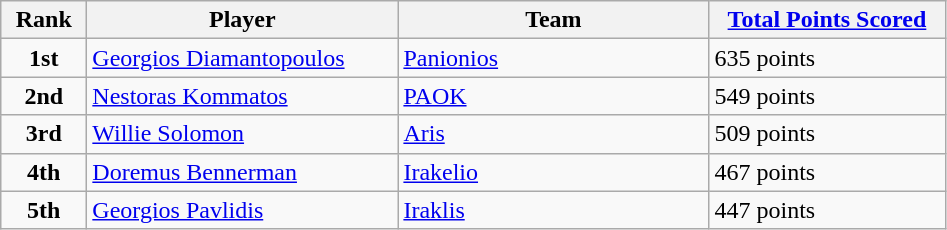<table class="wikitable sortable">
<tr>
<th style="width:50px;">Rank</th>
<th style="width:200px;">Player</th>
<th style="width:200px;">Team</th>
<th style="width:150px;"><a href='#'>Total Points Scored</a></th>
</tr>
<tr>
<td style="text-align:center;"><strong>1st</strong></td>
<td> <a href='#'>Georgios Diamantopoulos</a></td>
<td><a href='#'>Panionios</a></td>
<td>635 points</td>
</tr>
<tr>
<td style="text-align:center;"><strong>2nd</strong></td>
<td> <a href='#'>Nestoras Kommatos</a></td>
<td><a href='#'>PAOK</a></td>
<td>549 points</td>
</tr>
<tr>
<td style="text-align:center;"><strong>3rd</strong></td>
<td> <a href='#'>Willie Solomon</a></td>
<td><a href='#'>Aris</a></td>
<td>509 points</td>
</tr>
<tr>
<td style="text-align:center;"><strong>4th</strong></td>
<td> <a href='#'>Doremus Bennerman</a></td>
<td><a href='#'>Irakelio</a></td>
<td>467 points</td>
</tr>
<tr>
<td style="text-align:center;"><strong>5th</strong></td>
<td> <a href='#'>Georgios Pavlidis</a></td>
<td><a href='#'>Iraklis</a></td>
<td>447 points</td>
</tr>
</table>
